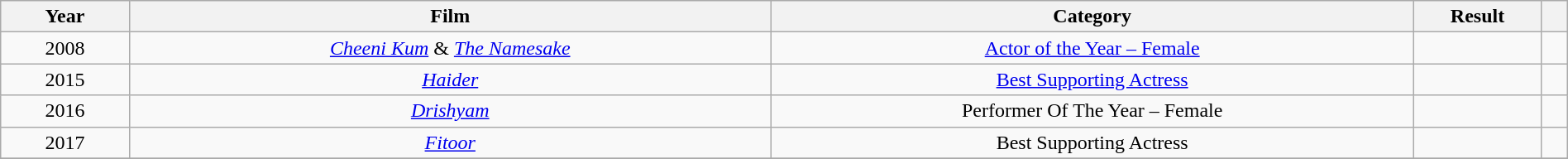<table class="wikitable sortable" style="width:100%;">
<tr>
<th style="width:5%;">Year</th>
<th style="width:25%;">Film</th>
<th style="width:25%;">Category</th>
<th style="width:5%;">Result</th>
<th style="width:1%;" class="unsortable"></th>
</tr>
<tr>
<td style="text-align:center;">2008</td>
<td style="text-align:center;"><em><a href='#'>Cheeni Kum</a></em> & <em><a href='#'>The Namesake</a></em></td>
<td style="text-align:center;"><a href='#'>Actor of the Year – Female</a></td>
<td></td>
<td style="text-align:center;"></td>
</tr>
<tr>
<td style="text-align:center;">2015</td>
<td style="text-align:center;"><em><a href='#'>Haider</a></em></td>
<td style="text-align:center;"><a href='#'>Best Supporting Actress</a></td>
<td></td>
<td style="text-align:center;"></td>
</tr>
<tr>
<td style="text-align:center;">2016</td>
<td style="text-align:center;"><em><a href='#'>Drishyam</a></em></td>
<td style="text-align:center;">Performer Of The Year – Female</td>
<td></td>
<td style="text-align:center;"></td>
</tr>
<tr>
<td style="text-align:center;">2017</td>
<td style="text-align:center;"><em><a href='#'>Fitoor</a></em></td>
<td style="text-align:center;">Best Supporting Actress</td>
<td></td>
<td style="text-align:center;"></td>
</tr>
<tr>
</tr>
</table>
